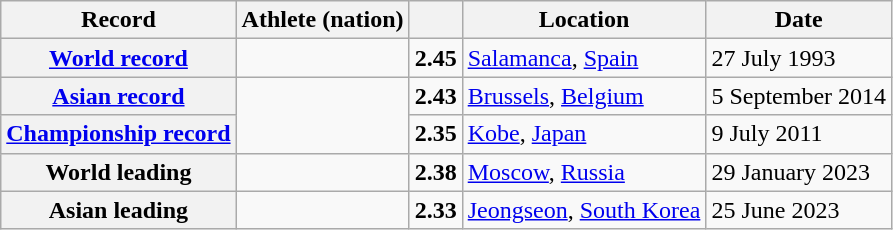<table class="wikitable">
<tr>
<th scope="col">Record</th>
<th scope="col">Athlete (nation)</th>
<th scope="col"></th>
<th scope="col">Location</th>
<th scope="col">Date</th>
</tr>
<tr>
<th scope="row"><a href='#'>World record</a></th>
<td></td>
<td align="center"><strong>2.45</strong></td>
<td><a href='#'>Salamanca</a>, <a href='#'>Spain</a></td>
<td>27 July 1993</td>
</tr>
<tr>
<th scope="row"><a href='#'>Asian record</a></th>
<td rowspan="2"></td>
<td align="center"><strong>2.43</strong></td>
<td><a href='#'>Brussels</a>, <a href='#'>Belgium</a></td>
<td>5 September 2014</td>
</tr>
<tr>
<th><a href='#'>Championship record</a></th>
<td align="center"><strong>2.35</strong></td>
<td><a href='#'>Kobe</a>, <a href='#'>Japan</a></td>
<td>9 July 2011</td>
</tr>
<tr>
<th scope="row">World leading</th>
<td></td>
<td align="center"><strong>2.38</strong></td>
<td><a href='#'>Moscow</a>, <a href='#'>Russia</a></td>
<td>29 January 2023</td>
</tr>
<tr>
<th scope="row">Asian leading</th>
<td></td>
<td align="center"><strong>2.33</strong></td>
<td><a href='#'>Jeongseon</a>, <a href='#'>South Korea</a></td>
<td>25 June 2023</td>
</tr>
</table>
